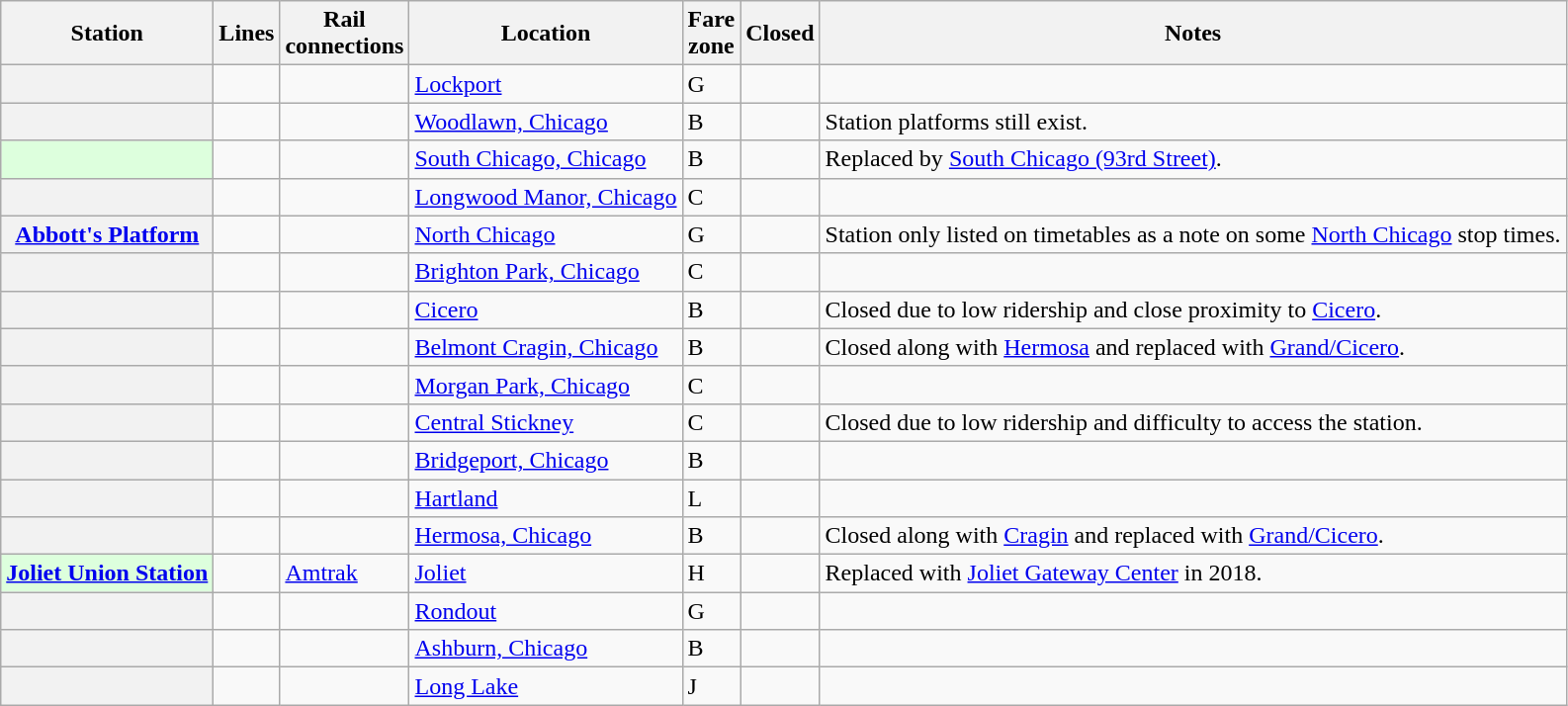<table class="wikitable sortable plainrowheaders">
<tr>
<th scope="col">Station</th>
<th scope="col">Lines</th>
<th scope="col">Rail<br>connections</th>
<th scope="col">Location</th>
<th scope="col">Fare<br>zone</th>
<th scope="col">Closed</th>
<th scope="col" class="unsortable">Notes</th>
</tr>
<tr>
<th scope="row"></th>
<td></td>
<td></td>
<td><a href='#'>Lockport</a></td>
<td>G</td>
<td></td>
<td></td>
</tr>
<tr>
<th scope="row"></th>
<td></td>
<td></td>
<td><a href='#'>Woodlawn, Chicago</a></td>
<td>B</td>
<td></td>
<td>Station platforms still exist.</td>
</tr>
<tr>
<th scope="row" style="background-color:#ddffdd"> </th>
<td></td>
<td></td>
<td><a href='#'>South Chicago, Chicago</a></td>
<td>B</td>
<td></td>
<td>Replaced by <a href='#'>South Chicago (93rd Street)</a>.</td>
</tr>
<tr>
<th scope="row"></th>
<td></td>
<td></td>
<td><a href='#'>Longwood Manor, Chicago</a></td>
<td>C</td>
<td></td>
<td></td>
</tr>
<tr>
<th scope="row"><a href='#'>Abbott's Platform</a></th>
<td></td>
<td></td>
<td><a href='#'>North Chicago</a></td>
<td>G</td>
<td></td>
<td>Station only listed on timetables as a note on some <a href='#'>North Chicago</a> stop times.</td>
</tr>
<tr>
<th scope="row"></th>
<td></td>
<td></td>
<td><a href='#'>Brighton Park, Chicago</a></td>
<td>C</td>
<td></td>
<td></td>
</tr>
<tr>
<th scope="row"></th>
<td></td>
<td></td>
<td><a href='#'>Cicero</a></td>
<td>B</td>
<td></td>
<td>Closed due to low ridership and close proximity to <a href='#'>Cicero</a>.</td>
</tr>
<tr>
<th scope="row"></th>
<td></td>
<td></td>
<td><a href='#'>Belmont Cragin, Chicago</a></td>
<td>B</td>
<td></td>
<td>Closed along with <a href='#'>Hermosa</a> and replaced with <a href='#'>Grand/Cicero</a>.</td>
</tr>
<tr>
<th scope="row"></th>
<td></td>
<td></td>
<td><a href='#'>Morgan Park, Chicago</a></td>
<td>C</td>
<td></td>
<td></td>
</tr>
<tr>
<th scope="row"></th>
<td></td>
<td></td>
<td><a href='#'>Central Stickney</a></td>
<td>C</td>
<td></td>
<td>Closed due to low ridership and difficulty to access the station.</td>
</tr>
<tr>
<th scope="row"></th>
<td></td>
<td></td>
<td><a href='#'>Bridgeport, Chicago</a></td>
<td>B</td>
<td></td>
<td></td>
</tr>
<tr>
<th scope="row"></th>
<td></td>
<td></td>
<td><a href='#'>Hartland</a></td>
<td>L</td>
<td></td>
<td></td>
</tr>
<tr>
<th scope="row"></th>
<td></td>
<td></td>
<td><a href='#'>Hermosa, Chicago</a></td>
<td>B</td>
<td></td>
<td>Closed along with <a href='#'>Cragin</a> and replaced with <a href='#'>Grand/Cicero</a>.</td>
</tr>
<tr>
<th scope="row" style="background-color:#ddffdd"><a href='#'>Joliet Union Station</a> </th>
<td></td>
<td> <a href='#'>Amtrak</a></td>
<td><a href='#'>Joliet</a></td>
<td>H</td>
<td></td>
<td>Replaced with <a href='#'>Joliet Gateway Center</a> in 2018.</td>
</tr>
<tr>
<th scope="row"></th>
<td></td>
<td></td>
<td><a href='#'>Rondout</a></td>
<td>G</td>
<td></td>
<td></td>
</tr>
<tr>
<th scope="row"></th>
<td></td>
<td></td>
<td><a href='#'>Ashburn, Chicago</a></td>
<td>B</td>
<td></td>
<td></td>
</tr>
<tr>
<th scope="row"></th>
<td></td>
<td></td>
<td><a href='#'>Long Lake</a></td>
<td>J</td>
<td></td>
<td></td>
</tr>
</table>
